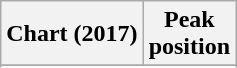<table class="wikitable sortable plainrowheaders" style="text-align:center">
<tr>
<th scope="col">Chart (2017)</th>
<th scope="col">Peak<br>position</th>
</tr>
<tr>
</tr>
<tr>
</tr>
<tr>
</tr>
</table>
